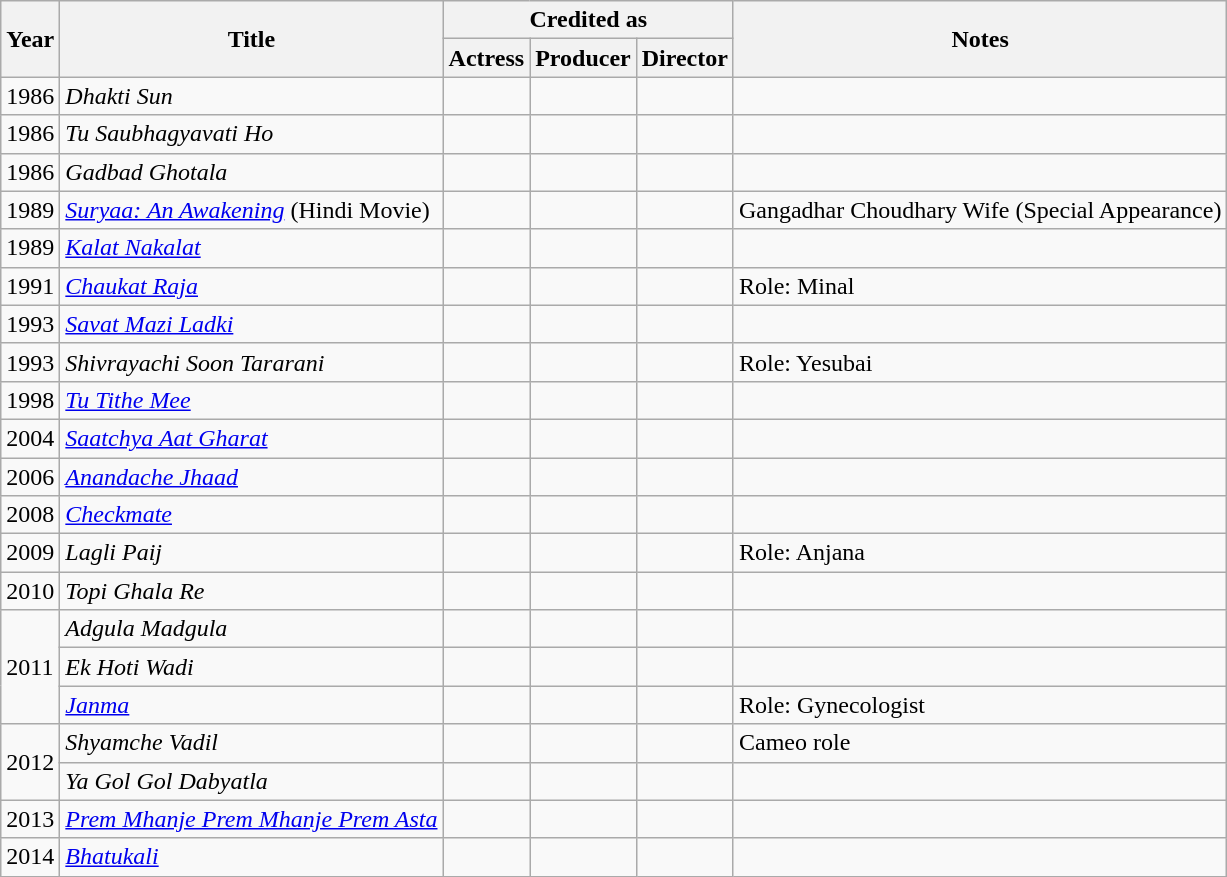<table class="wikitable">
<tr>
<th scope="col" rowspan="2">Year</th>
<th scope="col" rowspan="2">Title</th>
<th scope="col" colspan="3">Credited as</th>
<th scope="col" rowspan="2" class=unsortable>Notes</th>
</tr>
<tr>
<th scope="col">Actress</th>
<th scope="col">Producer</th>
<th scope="col">Director</th>
</tr>
<tr>
<td>1986</td>
<td><em>Dhakti Sun</em></td>
<td></td>
<td></td>
<td></td>
<td></td>
</tr>
<tr>
<td>1986</td>
<td><em>Tu Saubhagyavati Ho</em></td>
<td></td>
<td></td>
<td></td>
<td></td>
</tr>
<tr>
<td>1986</td>
<td><em>Gadbad Ghotala</em></td>
<td></td>
<td></td>
<td></td>
<td></td>
</tr>
<tr>
<td>1989</td>
<td><em><a href='#'>Suryaa: An Awakening</a></em> (Hindi Movie)</td>
<td></td>
<td></td>
<td></td>
<td>Gangadhar Choudhary Wife (Special Appearance)</td>
</tr>
<tr>
<td>1989</td>
<td><em><a href='#'>Kalat Nakalat</a></em></td>
<td></td>
<td></td>
<td></td>
<td></td>
</tr>
<tr>
<td>1991</td>
<td><em><a href='#'>Chaukat Raja</a></em></td>
<td></td>
<td></td>
<td></td>
<td>Role: Minal</td>
</tr>
<tr>
<td>1993</td>
<td><em><a href='#'>Savat Mazi Ladki</a></em></td>
<td></td>
<td></td>
<td></td>
<td></td>
</tr>
<tr>
<td>1993</td>
<td><em>Shivrayachi Soon Tararani</em></td>
<td></td>
<td></td>
<td></td>
<td>Role: Yesubai</td>
</tr>
<tr>
<td>1998</td>
<td><em><a href='#'>Tu Tithe Mee</a></em></td>
<td></td>
<td></td>
<td></td>
<td></td>
</tr>
<tr>
<td>2004</td>
<td><em><a href='#'>Saatchya Aat Gharat</a></em></td>
<td></td>
<td></td>
<td></td>
<td></td>
</tr>
<tr>
<td>2006</td>
<td><em><a href='#'>Anandache Jhaad</a></em></td>
<td></td>
<td></td>
<td></td>
<td></td>
</tr>
<tr>
<td>2008</td>
<td><em><a href='#'>Checkmate</a></em></td>
<td></td>
<td></td>
<td></td>
<td></td>
</tr>
<tr>
<td>2009</td>
<td><em>Lagli Paij</em></td>
<td></td>
<td></td>
<td></td>
<td>Role: Anjana</td>
</tr>
<tr>
<td>2010</td>
<td><em>Topi Ghala Re</em></td>
<td></td>
<td></td>
<td></td>
<td></td>
</tr>
<tr>
<td Rowspan="3">2011</td>
<td><em>Adgula Madgula</em></td>
<td></td>
<td></td>
<td></td>
<td></td>
</tr>
<tr>
<td><em>Ek Hoti Wadi</em></td>
<td></td>
<td></td>
<td></td>
<td></td>
</tr>
<tr>
<td><em><a href='#'>Janma</a> </em></td>
<td></td>
<td></td>
<td></td>
<td>Role: Gynecologist</td>
</tr>
<tr>
<td Rowspan="2">2012</td>
<td><em>Shyamche Vadil</em></td>
<td></td>
<td></td>
<td></td>
<td>Cameo role</td>
</tr>
<tr>
<td><em>Ya Gol Gol Dabyatla</em></td>
<td></td>
<td></td>
<td></td>
<td></td>
</tr>
<tr>
<td>2013</td>
<td><em><a href='#'>Prem Mhanje Prem Mhanje Prem Asta</a></em></td>
<td></td>
<td></td>
<td></td>
<td></td>
</tr>
<tr>
<td>2014</td>
<td><em><a href='#'>Bhatukali</a></em></td>
<td></td>
<td></td>
<td></td>
<td></td>
</tr>
</table>
